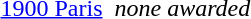<table>
<tr>
<td rowspan=2><a href='#'>1900 Paris</a><br></td>
<td></td>
<td rowspan=2><em>none awarded</em></td>
<td rowspan=2></td>
</tr>
<tr>
<td></td>
</tr>
</table>
